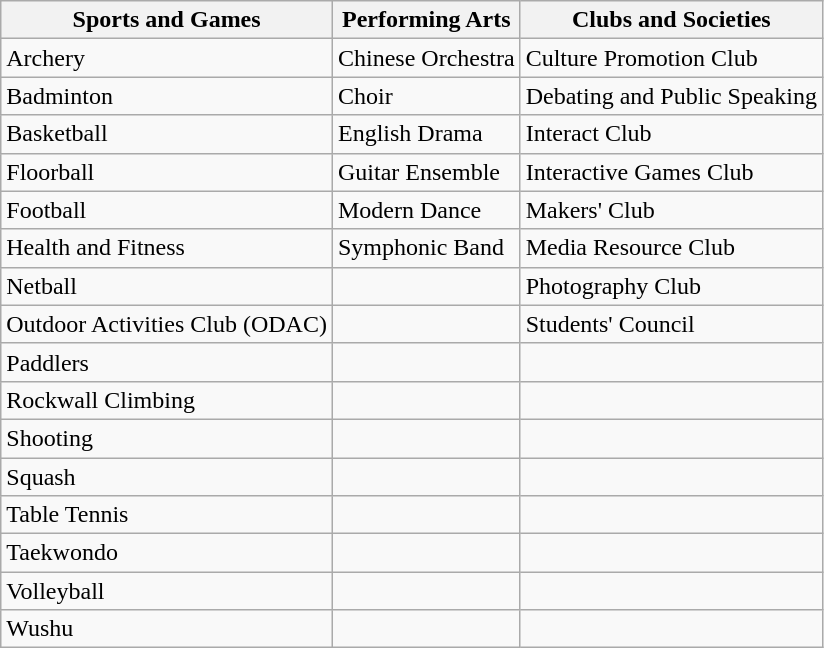<table class="wikitable">
<tr>
<th>Sports and Games</th>
<th>Performing Arts</th>
<th>Clubs and Societies</th>
</tr>
<tr>
<td>Archery</td>
<td>Chinese Orchestra</td>
<td>Culture Promotion Club</td>
</tr>
<tr>
<td>Badminton</td>
<td>Choir</td>
<td>Debating and Public Speaking</td>
</tr>
<tr>
<td>Basketball</td>
<td>English Drama</td>
<td>Interact Club</td>
</tr>
<tr>
<td>Floorball</td>
<td>Guitar Ensemble</td>
<td>Interactive Games Club</td>
</tr>
<tr>
<td>Football</td>
<td>Modern Dance</td>
<td>Makers' Club</td>
</tr>
<tr>
<td>Health and Fitness</td>
<td>Symphonic Band</td>
<td>Media Resource Club</td>
</tr>
<tr>
<td>Netball</td>
<td></td>
<td>Photography Club</td>
</tr>
<tr>
<td>Outdoor Activities Club (ODAC)</td>
<td></td>
<td>Students' Council</td>
</tr>
<tr>
<td>Paddlers</td>
<td></td>
<td></td>
</tr>
<tr>
<td>Rockwall Climbing</td>
<td></td>
<td></td>
</tr>
<tr>
<td>Shooting</td>
<td></td>
<td></td>
</tr>
<tr>
<td>Squash</td>
<td></td>
<td></td>
</tr>
<tr>
<td>Table Tennis</td>
<td></td>
<td></td>
</tr>
<tr>
<td>Taekwondo</td>
<td></td>
<td></td>
</tr>
<tr>
<td>Volleyball</td>
<td></td>
<td></td>
</tr>
<tr>
<td>Wushu</td>
<td></td>
<td></td>
</tr>
</table>
